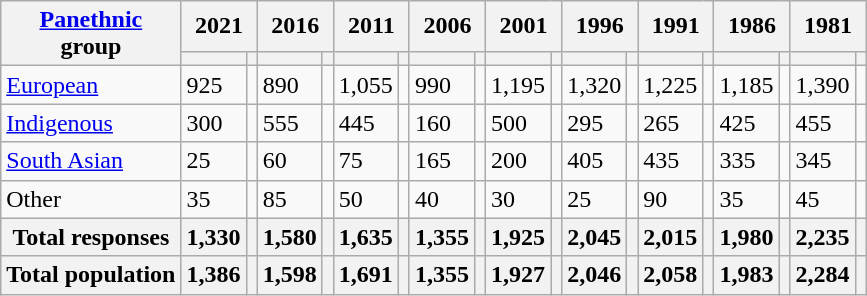<table class="wikitable collapsible sortable">
<tr>
<th rowspan="2"><a href='#'>Panethnic</a><br>group</th>
<th colspan="2">2021</th>
<th colspan="2">2016</th>
<th colspan="2">2011</th>
<th colspan="2">2006</th>
<th colspan="2">2001</th>
<th colspan="2">1996</th>
<th colspan="2">1991</th>
<th colspan="2">1986</th>
<th colspan="2">1981</th>
</tr>
<tr>
<th><a href='#'></a></th>
<th></th>
<th></th>
<th></th>
<th></th>
<th></th>
<th></th>
<th></th>
<th></th>
<th></th>
<th></th>
<th></th>
<th></th>
<th></th>
<th></th>
<th></th>
<th></th>
<th></th>
</tr>
<tr>
<td><a href='#'>European</a></td>
<td>925</td>
<td></td>
<td>890</td>
<td></td>
<td>1,055</td>
<td></td>
<td>990</td>
<td></td>
<td>1,195</td>
<td></td>
<td>1,320</td>
<td></td>
<td>1,225</td>
<td></td>
<td>1,185</td>
<td></td>
<td>1,390</td>
<td></td>
</tr>
<tr>
<td><a href='#'>Indigenous</a></td>
<td>300</td>
<td></td>
<td>555</td>
<td></td>
<td>445</td>
<td></td>
<td>160</td>
<td></td>
<td>500</td>
<td></td>
<td>295</td>
<td></td>
<td>265</td>
<td></td>
<td>425</td>
<td></td>
<td>455</td>
<td></td>
</tr>
<tr>
<td><a href='#'>South Asian</a></td>
<td>25</td>
<td></td>
<td>60</td>
<td></td>
<td>75</td>
<td></td>
<td>165</td>
<td></td>
<td>200</td>
<td></td>
<td>405</td>
<td></td>
<td>435</td>
<td></td>
<td>335</td>
<td></td>
<td>345</td>
<td></td>
</tr>
<tr>
<td>Other</td>
<td>35</td>
<td></td>
<td>85</td>
<td></td>
<td>50</td>
<td></td>
<td>40</td>
<td></td>
<td>30</td>
<td></td>
<td>25</td>
<td></td>
<td>90</td>
<td></td>
<td>35</td>
<td></td>
<td>45</td>
<td></td>
</tr>
<tr>
<th>Total responses</th>
<th>1,330</th>
<th></th>
<th>1,580</th>
<th></th>
<th>1,635</th>
<th></th>
<th>1,355</th>
<th></th>
<th>1,925</th>
<th></th>
<th>2,045</th>
<th></th>
<th>2,015</th>
<th></th>
<th>1,980</th>
<th></th>
<th>2,235</th>
<th></th>
</tr>
<tr>
<th>Total population</th>
<th>1,386</th>
<th></th>
<th>1,598</th>
<th></th>
<th>1,691</th>
<th></th>
<th>1,355</th>
<th></th>
<th>1,927</th>
<th></th>
<th>2,046</th>
<th></th>
<th>2,058</th>
<th></th>
<th>1,983</th>
<th></th>
<th>2,284</th>
<th></th>
</tr>
</table>
